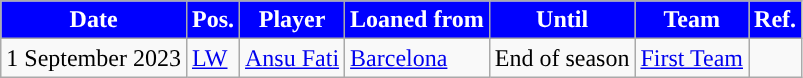<table class="wikitable plainrowheaders sortable">
<tr>
<th style="background:#0000FF; color:#ffffff;">Date</th>
<th style="background:#0000FF; color:#ffffff;">Pos.</th>
<th style="background:#0000FF; color:#ffffff;">Player</th>
<th style="background:#0000FF; color:#ffffff;">Loaned from</th>
<th style="background:#0000FF; color:#ffffff;">Until</th>
<th style="background:#0000FF; color:#FFFFFF; ">Team</th>
<th style="background:#0000FF; color:#ffffff;">Ref.</th>
</tr>
<tr>
<td>1 September 2023</td>
<td><a href='#'>LW</a></td>
<td> <a href='#'>Ansu Fati</a></td>
<td> <a href='#'>Barcelona</a></td>
<td>End of season</td>
<td><a href='#'>First Team</a></td>
<td></td>
</tr>
</table>
